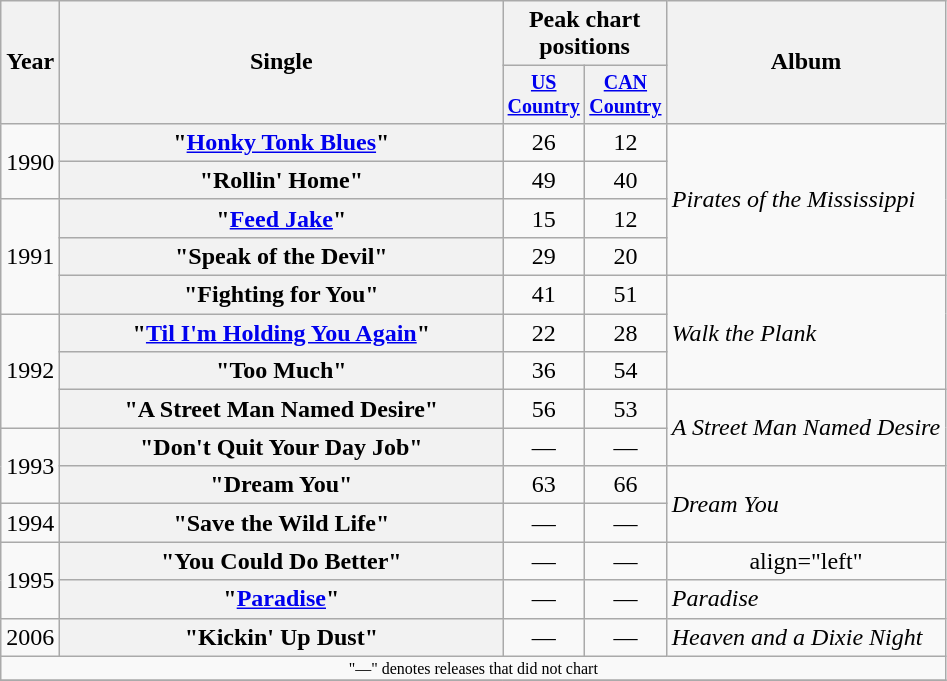<table class="wikitable plainrowheaders" style="text-align:center;">
<tr>
<th rowspan="2">Year</th>
<th rowspan="2" style="width:18em;">Single</th>
<th colspan="2">Peak chart<br>positions</th>
<th rowspan="2">Album</th>
</tr>
<tr style="font-size:smaller;">
<th width="45"><a href='#'>US Country</a><br></th>
<th width="45"><a href='#'>CAN Country</a><br></th>
</tr>
<tr>
<td rowspan="2">1990</td>
<th scope="row">"<a href='#'>Honky Tonk Blues</a>"</th>
<td>26</td>
<td>12</td>
<td align="left" rowspan="4"><em>Pirates of the Mississippi</em></td>
</tr>
<tr>
<th scope="row">"Rollin' Home"</th>
<td>49</td>
<td>40</td>
</tr>
<tr>
<td rowspan="3">1991</td>
<th scope="row">"<a href='#'>Feed Jake</a>"</th>
<td>15</td>
<td>12</td>
</tr>
<tr>
<th scope="row">"Speak of the Devil"</th>
<td>29</td>
<td>20</td>
</tr>
<tr>
<th scope="row">"Fighting for You"</th>
<td>41</td>
<td>51</td>
<td align="left" rowspan="3"><em>Walk the Plank</em></td>
</tr>
<tr>
<td rowspan="3">1992</td>
<th scope="row">"<a href='#'>Til I'm Holding You Again</a>"</th>
<td>22</td>
<td>28</td>
</tr>
<tr>
<th scope="row">"Too Much"</th>
<td>36</td>
<td>54</td>
</tr>
<tr>
<th scope="row">"A Street Man Named Desire"</th>
<td>56</td>
<td>53</td>
<td align="left" rowspan="2"><em>A Street Man Named Desire</em></td>
</tr>
<tr>
<td rowspan="2">1993</td>
<th scope="row">"Don't Quit Your Day Job"</th>
<td>—</td>
<td>—</td>
</tr>
<tr>
<th scope="row">"Dream You"</th>
<td>63</td>
<td>66</td>
<td align="left" rowspan="2"><em>Dream You</em></td>
</tr>
<tr>
<td>1994</td>
<th scope="row">"Save the Wild Life"</th>
<td>—</td>
<td>—</td>
</tr>
<tr>
<td rowspan="2">1995</td>
<th scope="row">"You Could Do Better"</th>
<td>—</td>
<td>—</td>
<td>align="left" </td>
</tr>
<tr>
<th scope="row">"<a href='#'>Paradise</a>"</th>
<td>—</td>
<td>—</td>
<td align="left"><em>Paradise</em></td>
</tr>
<tr>
<td>2006</td>
<th scope="row">"Kickin' Up Dust"</th>
<td>—</td>
<td>—</td>
<td align="left"><em>Heaven and a Dixie Night</em></td>
</tr>
<tr>
<td colspan="5" style="font-size:8pt">"—" denotes releases that did not chart</td>
</tr>
<tr>
</tr>
</table>
